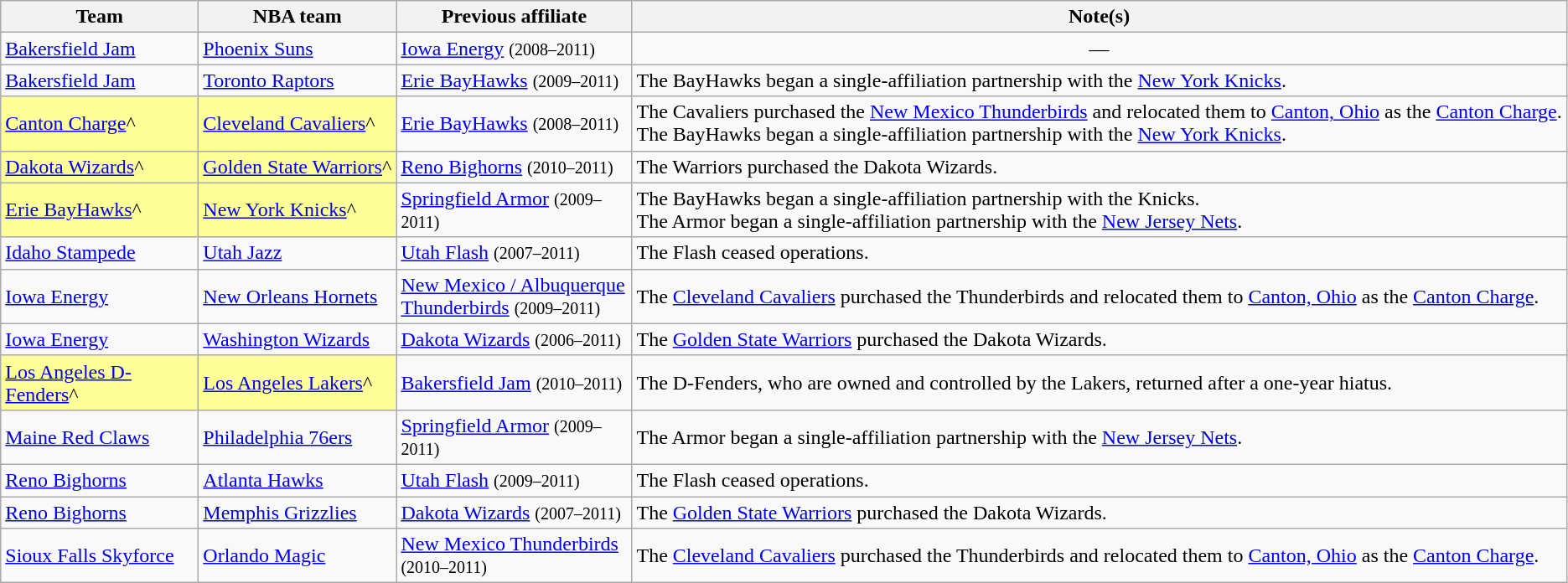<table class="wikitable sortable" style="text-align:left">
<tr>
<th style="width:150px">Team</th>
<th style="width:150px">NBA team</th>
<th style="width:180px">Previous affiliate</th>
<th class="unsortable">Note(s)</th>
</tr>
<tr>
<td><a href='#'>Bakersfield Jam</a></td>
<td><a href='#'>Phoenix Suns</a></td>
<td><a href='#'>Iowa Energy</a> <small>(2008–2011)</small></td>
<td align=center>—</td>
</tr>
<tr>
<td><a href='#'>Bakersfield Jam</a></td>
<td><a href='#'>Toronto Raptors</a></td>
<td><a href='#'>Erie BayHawks</a> <small>(2009–2011)</small></td>
<td>The BayHawks began a single-affiliation partnership with the <a href='#'>New York Knicks</a>.</td>
</tr>
<tr>
<td style="background-color:#FFFF99"><a href='#'>Canton Charge</a>^</td>
<td style="background-color:#FFFF99"><a href='#'>Cleveland Cavaliers</a>^</td>
<td><a href='#'>Erie BayHawks</a> <small>(2008–2011)</small></td>
<td>The Cavaliers purchased the <a href='#'>New Mexico Thunderbirds</a> and relocated them to <a href='#'>Canton, Ohio</a> as the <a href='#'>Canton Charge</a>.<br>The BayHawks began a single-affiliation partnership with the <a href='#'>New York Knicks</a>.</td>
</tr>
<tr>
<td style="background-color:#FFFF99"><a href='#'>Dakota Wizards</a>^</td>
<td style="background-color:#FFFF99"><a href='#'>Golden State Warriors</a>^</td>
<td><a href='#'>Reno Bighorns</a> <small>(2010–2011)</small></td>
<td>The Warriors purchased the Dakota Wizards.</td>
</tr>
<tr>
<td style="background-color:#FFFF99"><a href='#'>Erie BayHawks</a>^</td>
<td style="background-color:#FFFF99"><a href='#'>New York Knicks</a>^</td>
<td><a href='#'>Springfield Armor</a> <small>(2009–2011)</small></td>
<td>The BayHawks began a single-affiliation partnership with the Knicks.<br>The Armor began a single-affiliation partnership with the <a href='#'>New Jersey Nets</a>.</td>
</tr>
<tr>
<td><a href='#'>Idaho Stampede</a></td>
<td><a href='#'>Utah Jazz</a></td>
<td><a href='#'>Utah Flash</a> <small>(2007–2011)</small></td>
<td>The Flash ceased operations.</td>
</tr>
<tr>
<td><a href='#'>Iowa Energy</a></td>
<td><a href='#'>New Orleans Hornets</a></td>
<td><a href='#'>New Mexico / Albuquerque Thunderbirds</a> <small>(2009–2011)</small></td>
<td>The <a href='#'>Cleveland Cavaliers</a> purchased the Thunderbirds and relocated them to <a href='#'>Canton, Ohio</a> as the <a href='#'>Canton Charge</a>.</td>
</tr>
<tr>
<td><a href='#'>Iowa Energy</a></td>
<td><a href='#'>Washington Wizards</a></td>
<td><a href='#'>Dakota Wizards</a> <small>(2006–2011)</small></td>
<td>The <a href='#'>Golden State Warriors</a> purchased the Dakota Wizards.</td>
</tr>
<tr>
<td style="background-color:#FFFF99"><a href='#'>Los Angeles D-Fenders</a>^</td>
<td style="background-color:#FFFF99"><a href='#'>Los Angeles Lakers</a>^</td>
<td><a href='#'>Bakersfield Jam</a> <small>(2010–2011)</small></td>
<td>The D-Fenders, who are owned and controlled by the Lakers, returned after a one-year hiatus.</td>
</tr>
<tr>
<td><a href='#'>Maine Red Claws</a></td>
<td><a href='#'>Philadelphia 76ers</a></td>
<td><a href='#'>Springfield Armor</a> <small>(2009–2011)</small></td>
<td>The Armor began a single-affiliation partnership with the <a href='#'>New Jersey Nets</a>.</td>
</tr>
<tr>
<td><a href='#'>Reno Bighorns</a></td>
<td><a href='#'>Atlanta Hawks</a></td>
<td><a href='#'>Utah Flash</a> <small>(2009–2011)</small></td>
<td>The Flash ceased operations.</td>
</tr>
<tr>
<td><a href='#'>Reno Bighorns</a></td>
<td><a href='#'>Memphis Grizzlies</a></td>
<td><a href='#'>Dakota Wizards</a> <small>(2007–2011)</small></td>
<td>The <a href='#'>Golden State Warriors</a> purchased the Dakota Wizards.</td>
</tr>
<tr>
<td><a href='#'>Sioux Falls Skyforce</a></td>
<td><a href='#'>Orlando Magic</a></td>
<td><a href='#'>New Mexico Thunderbirds</a> <small>(2010–2011)</small></td>
<td>The <a href='#'>Cleveland Cavaliers</a> purchased the Thunderbirds and relocated them to <a href='#'>Canton, Ohio</a> as the <a href='#'>Canton Charge</a>.</td>
</tr>
</table>
